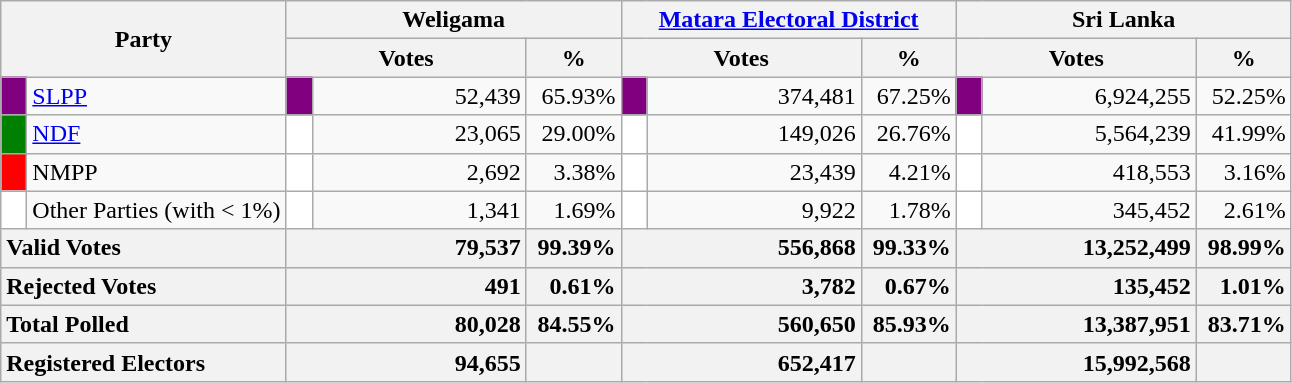<table class="wikitable">
<tr>
<th colspan="2" width="144px"rowspan="2">Party</th>
<th colspan="3" width="216px">Weligama</th>
<th colspan="3" width="216px"><a href='#'>Matara Electoral District</a></th>
<th colspan="3" width="216px">Sri Lanka</th>
</tr>
<tr>
<th colspan="2" width="144px">Votes</th>
<th>%</th>
<th colspan="2" width="144px">Votes</th>
<th>%</th>
<th colspan="2" width="144px">Votes</th>
<th>%</th>
</tr>
<tr>
<td style="background-color:purple;" width="10px"></td>
<td style="text-align:left;"><a href='#'>SLPP</a></td>
<td style="background-color:purple;" width="10px"></td>
<td style="text-align:right;">52,439</td>
<td style="text-align:right;">65.93%</td>
<td style="background-color:purple;" width="10px"></td>
<td style="text-align:right;">374,481</td>
<td style="text-align:right;">67.25%</td>
<td style="background-color:purple;" width="10px"></td>
<td style="text-align:right;">6,924,255</td>
<td style="text-align:right;">52.25%</td>
</tr>
<tr>
<td style="background-color:green;" width="10px"></td>
<td style="text-align:left;"><a href='#'>NDF</a></td>
<td style="background-color:white;" width="10px"></td>
<td style="text-align:right;">23,065</td>
<td style="text-align:right;">29.00%</td>
<td style="background-color:white;" width="10px"></td>
<td style="text-align:right;">149,026</td>
<td style="text-align:right;">26.76%</td>
<td style="background-color:white;" width="10px"></td>
<td style="text-align:right;">5,564,239</td>
<td style="text-align:right;">41.99%</td>
</tr>
<tr>
<td style="background-color:red;" width="10px"></td>
<td style="text-align:left;">NMPP</td>
<td style="background-color:white;" width="10px"></td>
<td style="text-align:right;">2,692</td>
<td style="text-align:right;">3.38%</td>
<td style="background-color:white;" width="10px"></td>
<td style="text-align:right;">23,439</td>
<td style="text-align:right;">4.21%</td>
<td style="background-color:white;" width="10px"></td>
<td style="text-align:right;">418,553</td>
<td style="text-align:right;">3.16%</td>
</tr>
<tr>
<td style="background-color:white;" width="10px"></td>
<td style="text-align:left;">Other Parties (with < 1%)</td>
<td style="background-color:white;" width="10px"></td>
<td style="text-align:right;">1,341</td>
<td style="text-align:right;">1.69%</td>
<td style="background-color:white;" width="10px"></td>
<td style="text-align:right;">9,922</td>
<td style="text-align:right;">1.78%</td>
<td style="background-color:white;" width="10px"></td>
<td style="text-align:right;">345,452</td>
<td style="text-align:right;">2.61%</td>
</tr>
<tr>
<th colspan="2" width="144px"style="text-align:left;">Valid Votes</th>
<th style="text-align:right;"colspan="2" width="144px">79,537</th>
<th style="text-align:right;">99.39%</th>
<th style="text-align:right;"colspan="2" width="144px">556,868</th>
<th style="text-align:right;">99.33%</th>
<th style="text-align:right;"colspan="2" width="144px">13,252,499</th>
<th style="text-align:right;">98.99%</th>
</tr>
<tr>
<th colspan="2" width="144px"style="text-align:left;">Rejected Votes</th>
<th style="text-align:right;"colspan="2" width="144px">491</th>
<th style="text-align:right;">0.61%</th>
<th style="text-align:right;"colspan="2" width="144px">3,782</th>
<th style="text-align:right;">0.67%</th>
<th style="text-align:right;"colspan="2" width="144px">135,452</th>
<th style="text-align:right;">1.01%</th>
</tr>
<tr>
<th colspan="2" width="144px"style="text-align:left;">Total Polled</th>
<th style="text-align:right;"colspan="2" width="144px">80,028</th>
<th style="text-align:right;">84.55%</th>
<th style="text-align:right;"colspan="2" width="144px">560,650</th>
<th style="text-align:right;">85.93%</th>
<th style="text-align:right;"colspan="2" width="144px">13,387,951</th>
<th style="text-align:right;">83.71%</th>
</tr>
<tr>
<th colspan="2" width="144px"style="text-align:left;">Registered Electors</th>
<th style="text-align:right;"colspan="2" width="144px">94,655</th>
<th></th>
<th style="text-align:right;"colspan="2" width="144px">652,417</th>
<th></th>
<th style="text-align:right;"colspan="2" width="144px">15,992,568</th>
<th></th>
</tr>
</table>
